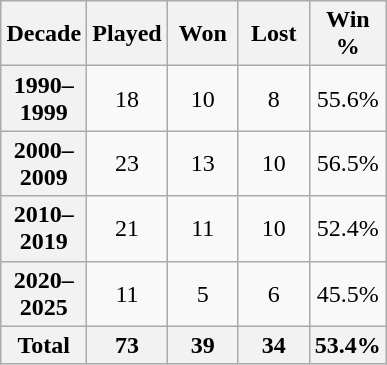<table class="wikitable sortable" style="text-align:center">
<tr>
<th width=50px>Decade</th>
<th width=40px>Played</th>
<th width=40px>Won</th>
<th width=40px>Lost</th>
<th width=40px>Win %</th>
</tr>
<tr>
<th>1990–1999</th>
<td>18</td>
<td>10</td>
<td>8</td>
<td>55.6%</td>
</tr>
<tr>
<th>2000–2009</th>
<td>23</td>
<td>13</td>
<td>10</td>
<td>56.5%</td>
</tr>
<tr>
<th>2010–2019</th>
<td>21</td>
<td>11</td>
<td>10</td>
<td>52.4%</td>
</tr>
<tr>
<th>2020–2025</th>
<td>11</td>
<td>5</td>
<td>6</td>
<td>45.5%</td>
</tr>
<tr>
<th>Total</th>
<th>73</th>
<th>39</th>
<th>34</th>
<th>53.4%</th>
</tr>
</table>
